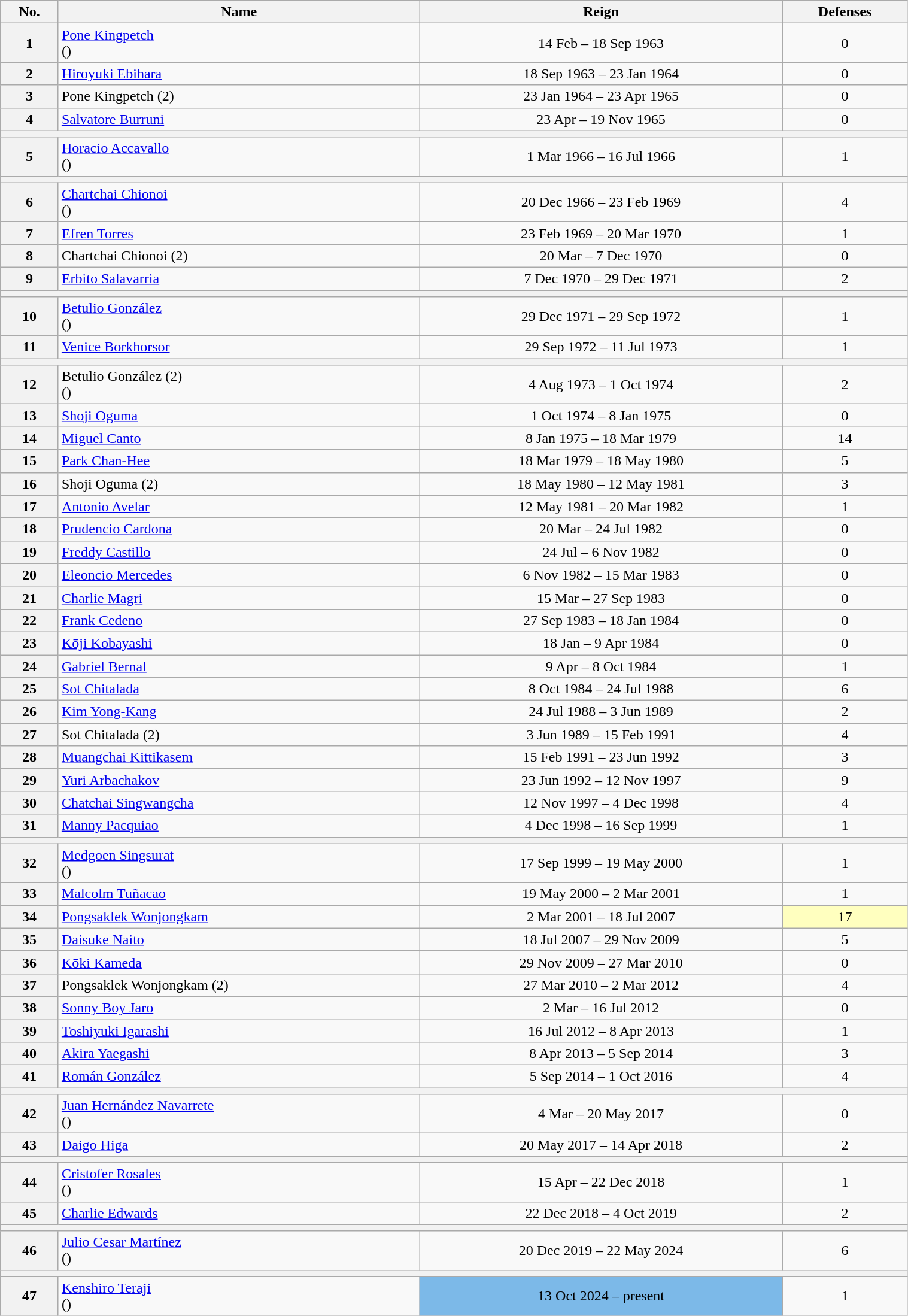<table class="wikitable sortable" style="width:80%;">
<tr>
<th>No.</th>
<th>Name</th>
<th>Reign</th>
<th>Defenses</th>
</tr>
<tr>
<th>1</th>
<td align="left"><a href='#'>Pone Kingpetch</a><br>()</td>
<td style="text-align:center;">14 Feb – 18 Sep 1963</td>
<td style="text-align:center;">0</td>
</tr>
<tr>
<th>2</th>
<td align="left"><a href='#'>Hiroyuki Ebihara</a></td>
<td style="text-align:center;">18 Sep 1963 – 23 Jan 1964</td>
<td style="text-align:center;">0</td>
</tr>
<tr>
<th>3</th>
<td align="left">Pone Kingpetch (2)</td>
<td style="text-align:center;">23 Jan 1964 – 23 Apr 1965</td>
<td style="text-align:center;">0</td>
</tr>
<tr>
<th>4</th>
<td align="left"><a href='#'>Salvatore Burruni</a></td>
<td style="text-align:center;">23 Apr – 19 Nov 1965</td>
<td style="text-align:center;">0</td>
</tr>
<tr align=center>
<th colspan=4></th>
</tr>
<tr>
<th>5</th>
<td align="left"><a href='#'>Horacio Accavallo</a><br>()</td>
<td style="text-align:center;">1 Mar 1966 – 16 Jul 1966</td>
<td style="text-align:center;">1</td>
</tr>
<tr align=center>
<th colspan=4></th>
</tr>
<tr>
<th>6</th>
<td align="left"><a href='#'>Chartchai Chionoi</a><br>()</td>
<td style="text-align:center;">20 Dec 1966 – 23 Feb 1969</td>
<td style="text-align:center;">4</td>
</tr>
<tr>
<th>7</th>
<td align="left"><a href='#'>Efren Torres</a></td>
<td style="text-align:center;">23 Feb 1969 – 20 Mar 1970</td>
<td style="text-align:center;">1</td>
</tr>
<tr>
<th>8</th>
<td align="left">Chartchai Chionoi (2)</td>
<td style="text-align:center;">20 Mar – 7 Dec 1970</td>
<td style="text-align:center;">0</td>
</tr>
<tr>
<th>9</th>
<td align="left"><a href='#'>Erbito Salavarria</a></td>
<td style="text-align:center;">7 Dec 1970 – 29 Dec 1971</td>
<td style="text-align:center;">2</td>
</tr>
<tr align=center>
<th colspan=4></th>
</tr>
<tr>
<th>10</th>
<td align="left"><a href='#'>Betulio González</a><br>()</td>
<td style="text-align:center;">29 Dec 1971 – 29 Sep 1972</td>
<td style="text-align:center;">1</td>
</tr>
<tr>
<th>11</th>
<td align="left"><a href='#'>Venice Borkhorsor</a></td>
<td style="text-align:center;">29 Sep 1972 – 11 Jul 1973</td>
<td style="text-align:center;">1</td>
</tr>
<tr>
<th colspan=4></th>
</tr>
<tr>
<th>12</th>
<td align="left">Betulio González (2)<br>()</td>
<td style="text-align:center;">4 Aug 1973 – 1 Oct 1974</td>
<td style="text-align:center;">2</td>
</tr>
<tr>
<th>13</th>
<td align="left"><a href='#'>Shoji Oguma</a></td>
<td style="text-align:center;">1 Oct 1974 – 8 Jan 1975</td>
<td style="text-align:center;">0</td>
</tr>
<tr>
<th>14</th>
<td align="left"><a href='#'>Miguel Canto</a></td>
<td style="text-align:center;">8 Jan 1975 – 18 Mar 1979</td>
<td style="text-align:center;">14</td>
</tr>
<tr>
<th>15</th>
<td align="left"><a href='#'>Park Chan-Hee</a></td>
<td style="text-align:center;">18 Mar 1979 – 18 May 1980</td>
<td style="text-align:center;">5</td>
</tr>
<tr>
<th>16</th>
<td align="left">Shoji Oguma (2)</td>
<td style="text-align:center;">18 May 1980 – 12 May 1981</td>
<td style="text-align:center;">3</td>
</tr>
<tr>
<th>17</th>
<td align="left"><a href='#'>Antonio Avelar</a></td>
<td style="text-align:center;">12 May 1981 – 20 Mar 1982</td>
<td style="text-align:center;">1</td>
</tr>
<tr>
<th>18</th>
<td align="left"><a href='#'>Prudencio Cardona</a></td>
<td style="text-align:center;">20 Mar – 24 Jul 1982</td>
<td style="text-align:center;">0</td>
</tr>
<tr>
<th>19</th>
<td align="left"><a href='#'>Freddy Castillo</a></td>
<td style="text-align:center;">24 Jul – 6 Nov 1982</td>
<td style="text-align:center;">0</td>
</tr>
<tr>
<th>20</th>
<td align="left"><a href='#'>Eleoncio Mercedes</a></td>
<td style="text-align:center;">6 Nov 1982 – 15 Mar 1983</td>
<td style="text-align:center;">0</td>
</tr>
<tr>
<th>21</th>
<td align="left"><a href='#'>Charlie Magri</a></td>
<td style="text-align:center;">15 Mar – 27 Sep 1983</td>
<td style="text-align:center;">0</td>
</tr>
<tr>
<th>22</th>
<td align="left"><a href='#'>Frank Cedeno</a></td>
<td style="text-align:center;">27 Sep 1983 – 18 Jan 1984</td>
<td style="text-align:center;">0</td>
</tr>
<tr>
<th>23</th>
<td align="left"><a href='#'>Kōji Kobayashi</a></td>
<td style="text-align:center;">18 Jan – 9 Apr 1984</td>
<td style="text-align:center;">0</td>
</tr>
<tr>
<th>24</th>
<td align="left"><a href='#'>Gabriel Bernal</a></td>
<td style="text-align:center;">9 Apr – 8 Oct 1984</td>
<td style="text-align:center;">1</td>
</tr>
<tr>
<th>25</th>
<td align="left"><a href='#'>Sot Chitalada</a></td>
<td style="text-align:center;">8 Oct 1984 – 24 Jul 1988</td>
<td style="text-align:center;">6</td>
</tr>
<tr>
<th>26</th>
<td align="left"><a href='#'>Kim Yong-Kang</a></td>
<td style="text-align:center;">24 Jul 1988 – 3 Jun 1989</td>
<td style="text-align:center;">2</td>
</tr>
<tr>
<th>27</th>
<td align="left">Sot Chitalada (2)</td>
<td style="text-align:center;">3 Jun 1989 – 15 Feb 1991</td>
<td style="text-align:center;">4</td>
</tr>
<tr>
<th>28</th>
<td align="left"><a href='#'>Muangchai Kittikasem</a></td>
<td style="text-align:center;">15 Feb 1991 – 23 Jun 1992</td>
<td style="text-align:center;">3</td>
</tr>
<tr>
<th>29</th>
<td align="left"><a href='#'>Yuri Arbachakov</a></td>
<td style="text-align:center;">23 Jun 1992 – 12 Nov 1997</td>
<td style="text-align:center;">9</td>
</tr>
<tr>
<th>30</th>
<td align="left"><a href='#'>Chatchai Singwangcha</a></td>
<td style="text-align:center;">12 Nov 1997 – 4 Dec 1998</td>
<td style="text-align:center;">4</td>
</tr>
<tr>
<th>31</th>
<td align="left"><a href='#'>Manny Pacquiao</a></td>
<td style="text-align:center;">4 Dec 1998 – 16 Sep 1999</td>
<td style="text-align:center;">1</td>
</tr>
<tr align=center>
<th colspan=4></th>
</tr>
<tr>
<th>32</th>
<td align="left"><a href='#'>Medgoen Singsurat</a><br>()</td>
<td style="text-align:center;">17 Sep 1999 – 19 May 2000</td>
<td style="text-align:center;">1</td>
</tr>
<tr>
<th>33</th>
<td align="left"><a href='#'>Malcolm Tuñacao</a></td>
<td style="text-align:center;">19 May 2000 – 2 Mar 2001</td>
<td style="text-align:center;">1</td>
</tr>
<tr>
<th>34</th>
<td align="left"><a href='#'>Pongsaklek Wonjongkam</a></td>
<td style="text-align:center;">2 Mar 2001 – 18 Jul 2007</td>
<td style="background:#ffffbf; text-align:center;">17</td>
</tr>
<tr>
<th>35</th>
<td align="left"><a href='#'>Daisuke Naito</a></td>
<td style="text-align:center;">18 Jul 2007 – 29 Nov 2009</td>
<td style="text-align:center;">5</td>
</tr>
<tr>
<th>36</th>
<td align="left"><a href='#'>Kōki Kameda</a></td>
<td style="text-align:center;">29 Nov 2009 – 27 Mar 2010</td>
<td style="text-align:center;">0</td>
</tr>
<tr>
<th>37</th>
<td align="left">Pongsaklek Wonjongkam (2)</td>
<td style="text-align:center;">27 Mar 2010 – 2 Mar 2012</td>
<td style="text-align:center;">4</td>
</tr>
<tr>
<th>38</th>
<td align="left"><a href='#'>Sonny Boy Jaro</a></td>
<td style="text-align:center;">2 Mar – 16 Jul 2012</td>
<td style="text-align:center;">0</td>
</tr>
<tr>
<th>39</th>
<td align="left"><a href='#'>Toshiyuki Igarashi</a></td>
<td style="text-align:center;">16 Jul 2012 – 8 Apr 2013</td>
<td style="text-align:center;">1</td>
</tr>
<tr>
<th>40</th>
<td align="left"><a href='#'>Akira Yaegashi</a></td>
<td style="text-align:center;">8 Apr 2013 – 5 Sep 2014</td>
<td style="text-align:center;">3</td>
</tr>
<tr>
<th>41</th>
<td align="left"><a href='#'>Román González</a></td>
<td style="text-align:center;">5 Sep 2014 – 1 Oct 2016</td>
<td style="text-align:center;">4</td>
</tr>
<tr align=center>
<th colspan=4></th>
</tr>
<tr>
<th>42</th>
<td align="left"><a href='#'>Juan Hernández Navarrete</a><br>()</td>
<td style="text-align:center;">4 Mar – 20 May 2017</td>
<td style="text-align:center;">0</td>
</tr>
<tr>
<th>43</th>
<td align="left"><a href='#'>Daigo Higa</a></td>
<td style="text-align:center;">20 May 2017 – 14 Apr 2018</td>
<td style="text-align:center;">2</td>
</tr>
<tr align=center>
<th colspan=4></th>
</tr>
<tr>
<th>44</th>
<td align="left"><a href='#'>Cristofer Rosales</a><br>()</td>
<td style="text-align:center;">15 Apr – 22 Dec 2018</td>
<td style="text-align:center;">1</td>
</tr>
<tr>
<th>45</th>
<td align="left"><a href='#'>Charlie Edwards</a></td>
<td style="text-align:center;">22 Dec 2018 – 4 Oct 2019</td>
<td style="text-align:center;">2</td>
</tr>
<tr align=center>
<th colspan=4></th>
</tr>
<tr align=center>
<th>46</th>
<td align=left><a href='#'>Julio Cesar Martínez</a><br>()</td>
<td>20 Dec 2019 – 22 May 2024</td>
<td>6</td>
</tr>
<tr align=center>
<th colspan=4></th>
</tr>
<tr>
<th>47</th>
<td align="left"><a href='#'>Kenshiro Teraji</a><br>()</td>
<td style="background:#7cb9e8; text-align:center;">13 Oct 2024 – present</td>
<td style="text-align:center;">1</td>
</tr>
</table>
